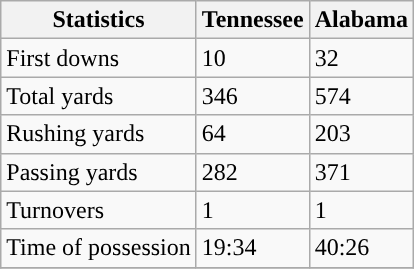<table class="wikitable" style="float: left;">
<tr>
<th>Statistics</th>
<th>Tennessee</th>
<th>Alabama</th>
</tr>
<tr>
<td>First downs</td>
<td>10</td>
<td>32</td>
</tr>
<tr>
<td>Total yards</td>
<td>346</td>
<td>574</td>
</tr>
<tr>
<td>Rushing yards</td>
<td>64</td>
<td>203</td>
</tr>
<tr>
<td>Passing yards</td>
<td>282</td>
<td>371</td>
</tr>
<tr>
<td>Turnovers</td>
<td>1</td>
<td>1</td>
</tr>
<tr>
<td>Time of possession</td>
<td>19:34</td>
<td>40:26</td>
</tr>
<tr>
</tr>
</table>
